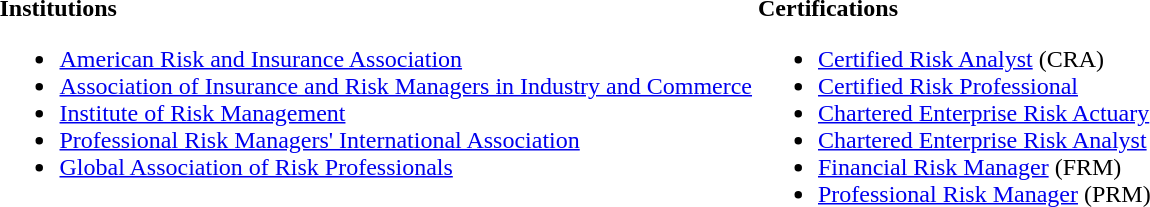<table>
<tr>
<td valign="top"><br><strong>Institutions</strong><ul><li><a href='#'>American Risk and Insurance Association</a></li><li><a href='#'>Association of Insurance and Risk Managers in Industry and Commerce</a></li><li><a href='#'>Institute of Risk Management</a></li><li><a href='#'>Professional Risk Managers' International Association</a></li><li><a href='#'>Global Association of Risk Professionals</a></li></ul></td>
<td valign="top"><br><strong>Certifications</strong><ul><li><a href='#'>Certified Risk Analyst</a> (CRA)</li><li><a href='#'>Certified Risk Professional</a></li><li><a href='#'>Chartered Enterprise Risk Actuary</a></li><li><a href='#'>Chartered Enterprise Risk Analyst</a></li><li><a href='#'>Financial Risk Manager</a> (FRM)</li><li><a href='#'>Professional Risk Manager</a> (PRM)</li></ul></td>
</tr>
</table>
